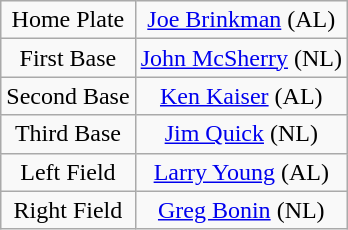<table class="wikitable" style="font-size: 100%; text-align:center;">
<tr>
<td>Home Plate</td>
<td><a href='#'>Joe Brinkman</a> (AL)</td>
</tr>
<tr>
<td>First Base</td>
<td><a href='#'>John McSherry</a> (NL)</td>
</tr>
<tr>
<td>Second Base</td>
<td><a href='#'>Ken Kaiser</a> (AL)</td>
</tr>
<tr>
<td>Third Base</td>
<td><a href='#'>Jim Quick</a> (NL)</td>
</tr>
<tr>
<td>Left Field</td>
<td><a href='#'>Larry Young</a> (AL)</td>
</tr>
<tr>
<td>Right Field</td>
<td><a href='#'>Greg Bonin</a> (NL)</td>
</tr>
</table>
